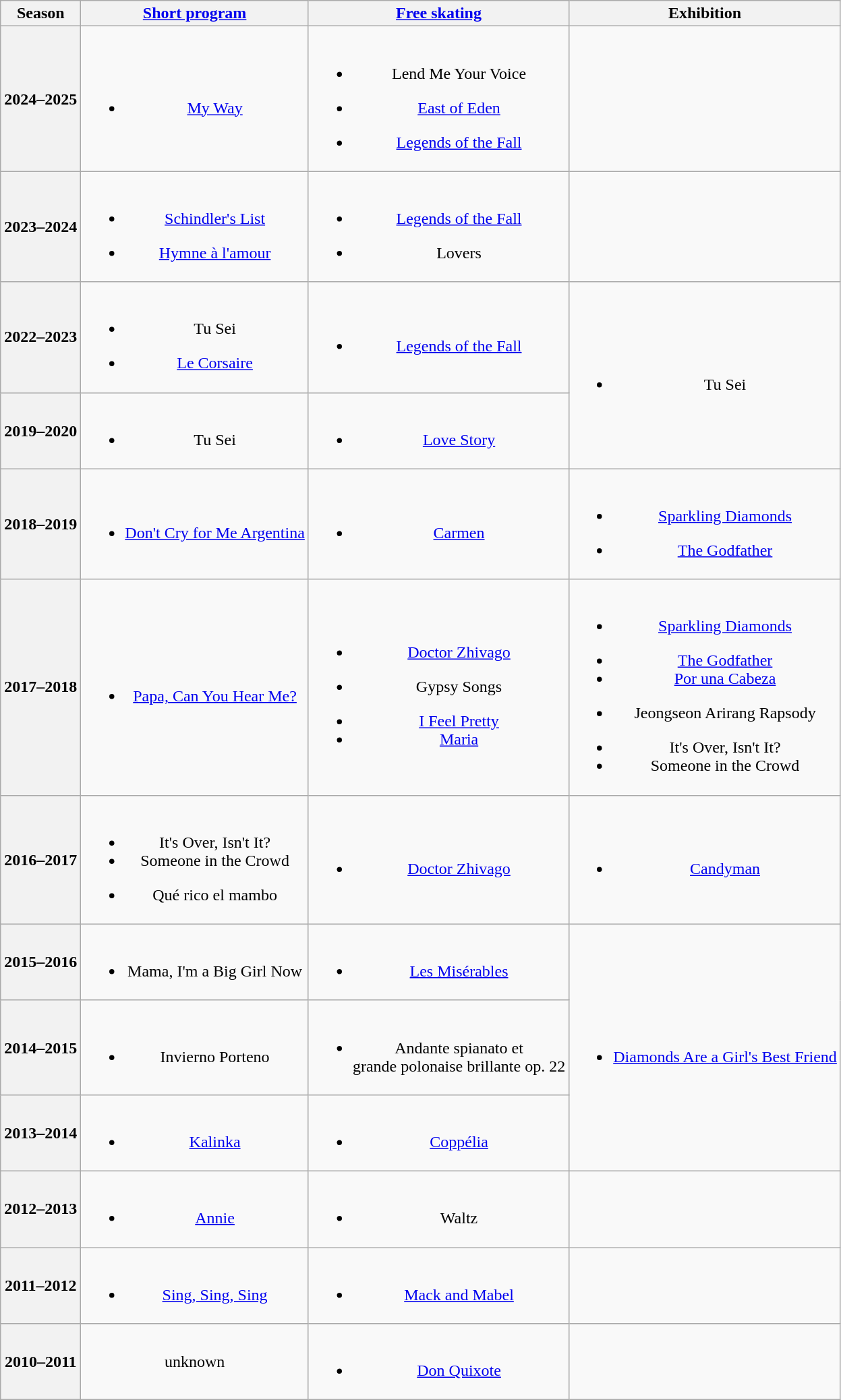<table class="wikitable" style="text-align:center">
<tr>
<th>Season</th>
<th><a href='#'>Short program</a></th>
<th><a href='#'>Free skating</a></th>
<th>Exhibition</th>
</tr>
<tr>
<th>2024–2025 <br> </th>
<td><br><ul><li><a href='#'>My Way</a> <br> </li></ul></td>
<td><br><ul><li>Lend Me Your Voice <br> </li></ul><ul><li><a href='#'>East of Eden</a> <br> </li></ul><ul><li><a href='#'>Legends of the Fall</a> <br> </li></ul></td>
<td></td>
</tr>
<tr>
<th>2023–2024 <br></th>
<td><br><ul><li><a href='#'>Schindler's List</a> <br> </li></ul><ul><li><a href='#'>Hymne à l'amour</a> <br> </li></ul></td>
<td><br><ul><li><a href='#'>Legends of the Fall</a> <br> </li></ul><ul><li>Lovers <br> </li></ul></td>
<td></td>
</tr>
<tr>
<th>2022–2023 <br></th>
<td><br><ul><li>Tu Sei <br> </li></ul><ul><li><a href='#'>Le Corsaire</a> <br> </li></ul></td>
<td><br><ul><li><a href='#'>Legends of the Fall</a> <br> </li></ul></td>
<td rowspan=2><br><ul><li>Tu Sei <br> </li></ul></td>
</tr>
<tr>
<th>2019–2020 <br> </th>
<td><br><ul><li>Tu Sei <br> </li></ul></td>
<td><br><ul><li><a href='#'>Love Story</a> <br> </li></ul></td>
</tr>
<tr>
<th>2018–2019 <br> </th>
<td><br><ul><li><a href='#'>Don't Cry for Me Argentina</a> <br> </li></ul></td>
<td><br><ul><li><a href='#'>Carmen</a> <br> </li></ul></td>
<td><br><ul><li><a href='#'>Sparkling Diamonds</a> <br> </li></ul><ul><li><a href='#'>The Godfather</a> <br> </li></ul></td>
</tr>
<tr>
<th>2017–2018 <br> </th>
<td><br><ul><li><a href='#'>Papa, Can You Hear Me?</a> <br> </li></ul></td>
<td><br><ul><li><a href='#'>Doctor Zhivago</a> <br></li></ul><ul><li>Gypsy Songs <br> </li></ul><ul><li><a href='#'>I Feel Pretty</a></li><li><a href='#'>Maria</a> <br> </li></ul></td>
<td><br><ul><li><a href='#'>Sparkling Diamonds</a> <br> </li></ul><ul><li><a href='#'>The Godfather</a> <br> </li><li><a href='#'>Por una Cabeza</a> <br> </li></ul><ul><li>Jeongseon Arirang Rapsody</li></ul><ul><li>It's Over, Isn't It? <br></li><li>Someone in the Crowd <br></li></ul></td>
</tr>
<tr>
<th>2016–2017 <br> </th>
<td><br><ul><li>It's Over, Isn't It? <br></li><li>Someone in the Crowd <br></li></ul><ul><li>Qué rico el mambo <br></li></ul></td>
<td><br><ul><li><a href='#'>Doctor Zhivago</a> <br></li></ul></td>
<td><br><ul><li><a href='#'>Candyman</a> <br></li></ul></td>
</tr>
<tr>
<th>2015–2016 <br> </th>
<td><br><ul><li>Mama, I'm a Big Girl Now <br></li></ul></td>
<td><br><ul><li><a href='#'>Les Misérables</a> <br></li></ul></td>
<td rowspan=3><br><ul><li><a href='#'>Diamonds Are a Girl's Best Friend</a> <br></li></ul></td>
</tr>
<tr>
<th>2014–2015 <br> </th>
<td><br><ul><li>Invierno Porteno <br></li></ul></td>
<td><br><ul><li>Andante spianato et <br>grande polonaise brillante op. 22 <br></li></ul></td>
</tr>
<tr>
<th>2013–2014 <br> </th>
<td><br><ul><li><a href='#'>Kalinka</a> <br></li></ul></td>
<td><br><ul><li><a href='#'>Coppélia</a> <br></li></ul></td>
</tr>
<tr>
<th>2012–2013</th>
<td><br><ul><li><a href='#'>Annie</a> <br></li></ul></td>
<td><br><ul><li>Waltz <br></li></ul></td>
<td></td>
</tr>
<tr>
<th>2011–2012</th>
<td><br><ul><li><a href='#'>Sing, Sing, Sing</a> <br></li></ul></td>
<td><br><ul><li><a href='#'>Mack and Mabel</a> <br></li></ul></td>
<td></td>
</tr>
<tr>
<th>2010–2011</th>
<td align=center>unknown</td>
<td><br><ul><li><a href='#'>Don Quixote</a> <br></li></ul></td>
<td></td>
</tr>
</table>
